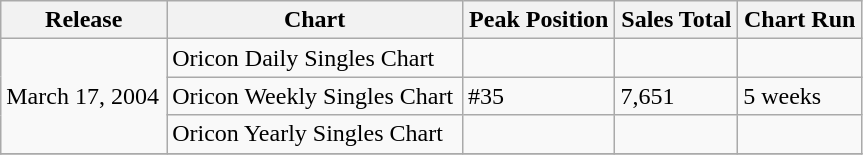<table class="wikitable" width="575px">
<tr>
<th align="left">Release</th>
<th align="left">Chart</th>
<th align="left">Peak Position</th>
<th align="left">Sales Total</th>
<th align="left">Chart Run</th>
</tr>
<tr>
<td align="left" rowspan=3>March 17, 2004</td>
<td align="left">Oricon Daily Singles Chart</td>
<td align="left"></td>
<td align="left"></td>
<td align="left"></td>
</tr>
<tr>
<td align="left">Oricon Weekly Singles Chart</td>
<td align="left">#35</td>
<td align="left">7,651</td>
<td align="left">5 weeks</td>
</tr>
<tr>
<td align="left">Oricon Yearly Singles Chart</td>
<td align="left"></td>
<td align="left"></td>
<td align="left"></td>
</tr>
<tr>
</tr>
</table>
